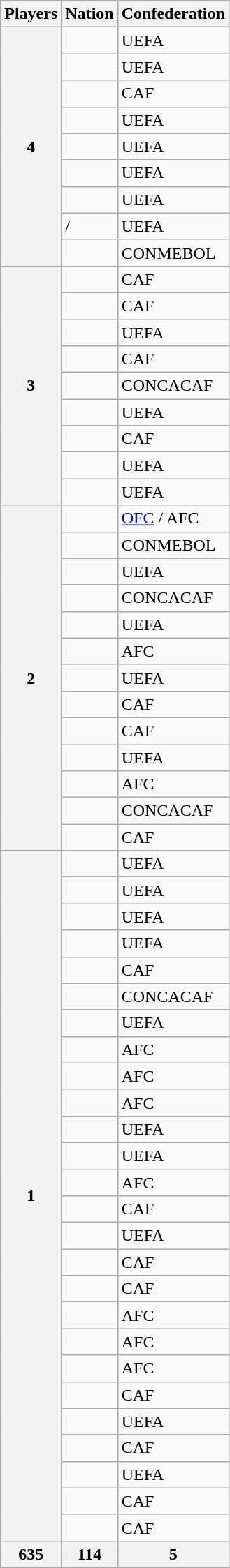<table class="wikitable sortable sticky-header">
<tr>
<th>Players</th>
<th>Nation</th>
<th>Confederation</th>
</tr>
<tr>
<th rowspan="9">4</th>
<td></td>
<td>UEFA</td>
</tr>
<tr>
<td></td>
<td>UEFA</td>
</tr>
<tr>
<td></td>
<td>CAF</td>
</tr>
<tr>
<td></td>
<td>UEFA</td>
</tr>
<tr>
<td></td>
<td>UEFA</td>
</tr>
<tr>
<td></td>
<td>UEFA</td>
</tr>
<tr>
<td></td>
<td>UEFA</td>
</tr>
<tr>
<td> / </td>
<td>UEFA</td>
</tr>
<tr>
<td></td>
<td>CONMEBOL</td>
</tr>
<tr>
<th rowspan="9">3</th>
<td></td>
<td>CAF</td>
</tr>
<tr>
<td></td>
<td>CAF</td>
</tr>
<tr>
<td></td>
<td>UEFA</td>
</tr>
<tr>
<td></td>
<td>CAF</td>
</tr>
<tr>
<td></td>
<td>CONCACAF</td>
</tr>
<tr>
<td></td>
<td>UEFA</td>
</tr>
<tr>
<td></td>
<td>CAF</td>
</tr>
<tr>
<td></td>
<td>UEFA</td>
</tr>
<tr>
<td></td>
<td>UEFA</td>
</tr>
<tr>
<th rowspan="13">2</th>
<td></td>
<td><a href='#'>OFC</a> / AFC</td>
</tr>
<tr>
<td></td>
<td>CONMEBOL</td>
</tr>
<tr>
<td></td>
<td>UEFA</td>
</tr>
<tr>
<td></td>
<td>CONCACAF</td>
</tr>
<tr>
<td></td>
<td>UEFA</td>
</tr>
<tr>
<td></td>
<td>AFC</td>
</tr>
<tr>
<td></td>
<td>UEFA</td>
</tr>
<tr>
<td></td>
<td>CAF</td>
</tr>
<tr>
<td></td>
<td>CAF</td>
</tr>
<tr>
<td></td>
<td>UEFA</td>
</tr>
<tr>
<td></td>
<td>AFC</td>
</tr>
<tr>
<td></td>
<td>CONCACAF</td>
</tr>
<tr>
<td></td>
<td>CAF</td>
</tr>
<tr>
<th rowspan="26">1</th>
<td></td>
<td>UEFA</td>
</tr>
<tr>
<td></td>
<td>UEFA</td>
</tr>
<tr>
<td></td>
<td>UEFA</td>
</tr>
<tr>
<td></td>
<td>UEFA</td>
</tr>
<tr>
<td></td>
<td>CAF</td>
</tr>
<tr>
<td></td>
<td>CONCACAF</td>
</tr>
<tr>
<td></td>
<td>UEFA</td>
</tr>
<tr>
<td></td>
<td>AFC</td>
</tr>
<tr>
<td></td>
<td>AFC</td>
</tr>
<tr>
<td></td>
<td>AFC</td>
</tr>
<tr>
<td></td>
<td>UEFA</td>
</tr>
<tr>
<td></td>
<td>UEFA</td>
</tr>
<tr>
<td></td>
<td>AFC</td>
</tr>
<tr>
<td></td>
<td>CAF</td>
</tr>
<tr>
<td></td>
<td>UEFA</td>
</tr>
<tr>
<td></td>
<td>CAF</td>
</tr>
<tr>
<td></td>
<td>CAF</td>
</tr>
<tr>
<td></td>
<td>AFC</td>
</tr>
<tr>
<td></td>
<td>AFC</td>
</tr>
<tr>
<td></td>
<td>AFC</td>
</tr>
<tr>
<td></td>
<td>CAF</td>
</tr>
<tr>
<td></td>
<td>UEFA</td>
</tr>
<tr>
<td></td>
<td>CAF</td>
</tr>
<tr>
<td></td>
<td>UEFA</td>
</tr>
<tr>
<td></td>
<td>CAF</td>
</tr>
<tr>
<td></td>
<td>CAF</td>
</tr>
<tr>
<th>635</th>
<th>114</th>
<th>5</th>
</tr>
</table>
